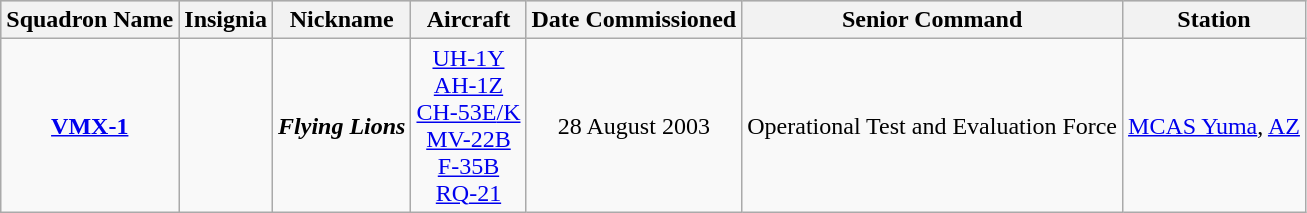<table class="wikitable" style="text-align:center;">
<tr style="background:#CCCCCC;">
<th><strong>Squadron Name</strong></th>
<th><strong>Insignia</strong></th>
<th><strong>Nickname</strong></th>
<th><strong>Aircraft</strong></th>
<th><strong>Date Commissioned</strong></th>
<th><strong>Senior Command</strong></th>
<th><strong>Station</strong></th>
</tr>
<tr>
<td><strong><a href='#'>VMX-1</a></strong></td>
<td></td>
<td><strong><em>Flying Lions</em></strong></td>
<td><a href='#'>UH-1Y</a><br><a href='#'>AH-1Z</a><br><a href='#'>CH-53E</a><a href='#'>/K</a><br><a href='#'>MV-22B</a><br><a href='#'>F-35B</a><br><a href='#'>RQ-21</a></td>
<td>28 August 2003</td>
<td>Operational Test and Evaluation Force</td>
<td><a href='#'>MCAS Yuma</a>, <a href='#'>AZ</a></td>
</tr>
</table>
